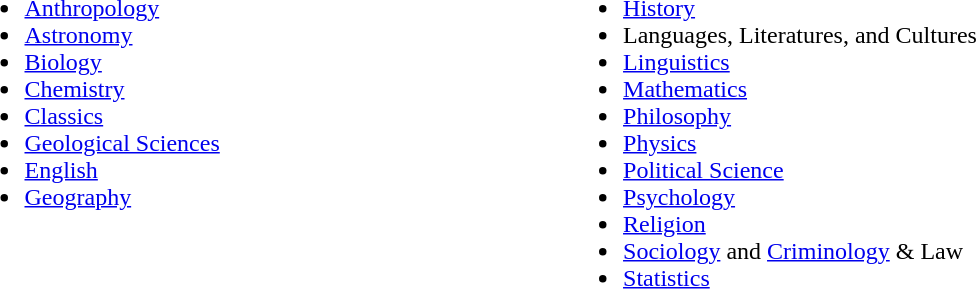<table>
<tr>
<td valign="top" width=35%><br><ul><li><a href='#'>Anthropology</a></li><li><a href='#'>Astronomy</a></li><li><a href='#'>Biology</a></li><li><a href='#'>Chemistry</a></li><li><a href='#'>Classics</a></li><li><a href='#'>Geological Sciences</a></li><li><a href='#'>English</a></li><li><a href='#'>Geography</a></li></ul></td>
<td valign="top" width=35%><br><ul><li><a href='#'>History</a></li><li>Languages, Literatures, and Cultures</li><li><a href='#'>Linguistics</a></li><li><a href='#'>Mathematics</a></li><li><a href='#'>Philosophy</a></li><li><a href='#'>Physics</a></li><li><a href='#'>Political Science</a></li><li><a href='#'>Psychology</a></li><li><a href='#'>Religion</a></li><li><a href='#'>Sociology</a> and <a href='#'>Criminology</a> & Law</li><li><a href='#'>Statistics</a></li></ul></td>
</tr>
</table>
